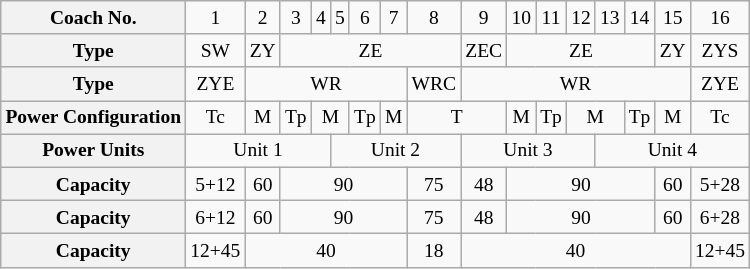<table class="wikitable" style="text-align: center; font-size: small;">
<tr>
<th>Coach No.</th>
<td>1</td>
<td>2</td>
<td>3</td>
<td>4</td>
<td>5</td>
<td>6</td>
<td>7</td>
<td>8</td>
<td>9</td>
<td>10</td>
<td>11</td>
<td>12</td>
<td>13</td>
<td>14</td>
<td>15</td>
<td>16</td>
</tr>
<tr>
<th>Type</th>
<td>SW</td>
<td>ZY</td>
<td colspan=6>ZE</td>
<td>ZEC</td>
<td colspan=5>ZE</td>
<td>ZY</td>
<td>ZYS</td>
</tr>
<tr>
<th>Type</th>
<td>ZYE</td>
<td colspan=6>WR</td>
<td>WRC</td>
<td colspan=7>WR</td>
<td>ZYE</td>
</tr>
<tr>
<th>Power Configuration</th>
<td>Tc</td>
<td>M</td>
<td>Tp</td>
<td colspan=2>M</td>
<td>Tp</td>
<td>M</td>
<td colspan=2>T</td>
<td>M</td>
<td>Tp</td>
<td colspan=2>M</td>
<td>Tp</td>
<td>M</td>
<td>Tc</td>
</tr>
<tr>
<th>Power Units</th>
<td colspan=4>Unit 1</td>
<td colspan=4>Unit 2</td>
<td colspan=4>Unit 3</td>
<td colspan=4>Unit 4</td>
</tr>
<tr>
<th>Capacity</th>
<td>5+12</td>
<td>60</td>
<td colspan=5>90</td>
<td>75</td>
<td>48</td>
<td colspan=5>90</td>
<td>60</td>
<td>5+28</td>
</tr>
<tr>
<th>Capacity</th>
<td>6+12</td>
<td>60</td>
<td colspan=5>90</td>
<td>75</td>
<td>48</td>
<td colspan=5>90</td>
<td>60</td>
<td>6+28</td>
</tr>
<tr>
<th>Capacity</th>
<td>12+45</td>
<td colspan=6>40</td>
<td>18</td>
<td colspan=7>40</td>
<td>12+45</td>
</tr>
</table>
